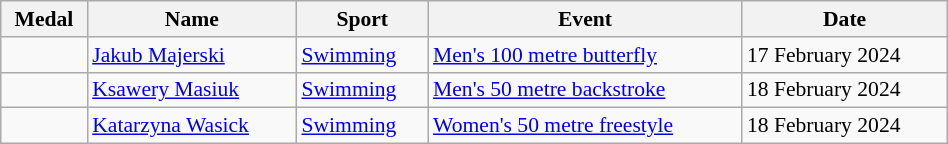<table class="wikitable sortable" style="font-size:90%; width:50%;">
<tr>
<th>Medal</th>
<th>Name</th>
<th>Sport</th>
<th>Event</th>
<th>Date</th>
</tr>
<tr>
<td></td>
<td><a href='#'>Jakub Majerski</a></td>
<td><a href='#'>Swimming</a></td>
<td><a href='#'>Men's 100 metre butterfly</a></td>
<td>17 February 2024</td>
</tr>
<tr>
<td></td>
<td><a href='#'>Ksawery Masiuk</a></td>
<td><a href='#'>Swimming</a></td>
<td><a href='#'>Men's 50 metre backstroke</a></td>
<td>18 February 2024</td>
</tr>
<tr>
<td></td>
<td><a href='#'>Katarzyna Wasick</a></td>
<td><a href='#'>Swimming</a></td>
<td><a href='#'>Women's 50 metre freestyle</a></td>
<td>18 February 2024</td>
</tr>
</table>
